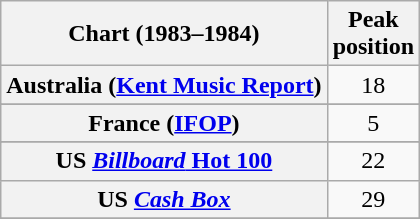<table class="wikitable plainrowheaders sortable">
<tr>
<th>Chart (1983–1984)</th>
<th>Peak<br>position</th>
</tr>
<tr>
<th scope="row">Australia (<a href='#'>Kent Music Report</a>)</th>
<td align="center">18</td>
</tr>
<tr>
</tr>
<tr>
</tr>
<tr>
</tr>
<tr>
</tr>
<tr>
<th scope="row">France (<a href='#'>IFOP</a>)</th>
<td align="center">5</td>
</tr>
<tr>
</tr>
<tr>
</tr>
<tr>
</tr>
<tr>
</tr>
<tr>
</tr>
<tr>
</tr>
<tr>
</tr>
<tr>
</tr>
<tr>
<th scope="row">US <a href='#'><em>Billboard</em> Hot 100</a></th>
<td align="center">22</td>
</tr>
<tr>
<th scope="row">US <em><a href='#'>Cash Box</a></em></th>
<td align="center">29</td>
</tr>
<tr>
</tr>
</table>
